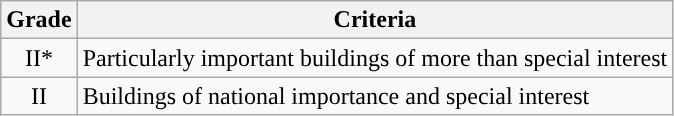<table class="wikitable">
<tr>
<th>Grade</th>
<th>Criteria</th>
</tr>
<tr>
<td align="center" >II*</td>
<td>Particularly important buildings of more than special interest</td>
</tr>
<tr>
<td align="center" >II</td>
<td>Buildings of national importance and special interest</td>
</tr>
</table>
